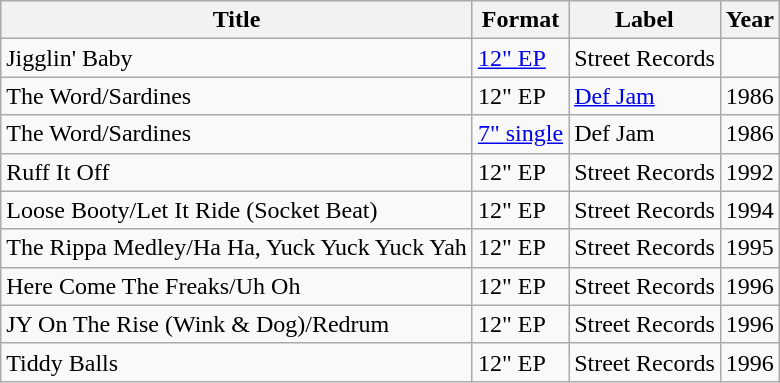<table class="wikitable">
<tr>
<th>Title</th>
<th>Format</th>
<th>Label</th>
<th>Year</th>
</tr>
<tr>
<td>Jigglin' Baby</td>
<td><a href='#'>12" EP</a></td>
<td>Street Records</td>
<td></td>
</tr>
<tr>
<td>The Word/Sardines</td>
<td>12" EP</td>
<td><a href='#'>Def Jam</a></td>
<td>1986</td>
</tr>
<tr>
<td>The Word/Sardines</td>
<td><a href='#'>7" single</a></td>
<td>Def Jam</td>
<td>1986</td>
</tr>
<tr>
<td>Ruff It Off</td>
<td>12" EP</td>
<td>Street Records</td>
<td>1992</td>
</tr>
<tr>
<td>Loose Booty/Let It Ride (Socket Beat)</td>
<td>12" EP</td>
<td>Street Records</td>
<td>1994</td>
</tr>
<tr>
<td>The Rippa Medley/Ha Ha, Yuck Yuck Yuck Yah</td>
<td>12" EP</td>
<td>Street Records</td>
<td>1995</td>
</tr>
<tr>
<td>Here Come The Freaks/Uh Oh</td>
<td>12" EP</td>
<td>Street Records</td>
<td>1996</td>
</tr>
<tr>
<td>JY On The Rise (Wink & Dog)/Redrum</td>
<td>12" EP</td>
<td>Street Records</td>
<td>1996</td>
</tr>
<tr>
<td>Tiddy Balls</td>
<td>12" EP</td>
<td>Street Records</td>
<td>1996</td>
</tr>
</table>
